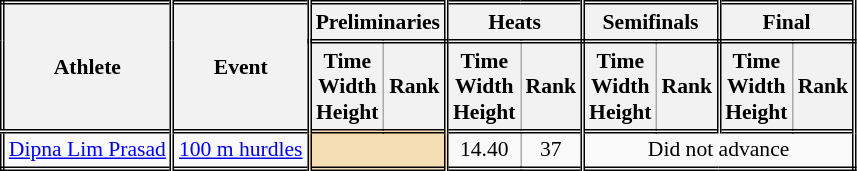<table class=wikitable style="font-size:90%; border: double;">
<tr>
<th rowspan="2" style="border-right:double">Athlete</th>
<th rowspan="2" style="border-right:double">Event</th>
<th colspan="2" style="border-right:double; border-bottom:double;">Preliminaries</th>
<th colspan="2" style="border-right:double; border-bottom:double;">Heats</th>
<th colspan="2" style="border-right:double; border-bottom:double;">Semifinals</th>
<th colspan="2" style="border-right:double; border-bottom:double;">Final</th>
</tr>
<tr>
<th>Time<br>Width<br>Height</th>
<th style="border-right:double">Rank</th>
<th>Time<br>Width<br>Height</th>
<th style="border-right:double">Rank</th>
<th>Time<br>Width<br>Height</th>
<th style="border-right:double">Rank</th>
<th>Time<br>Width<br>Height</th>
<th style="border-right:double">Rank</th>
</tr>
<tr style="border-top: double;">
<td style="border-right:double"><a href='#'>Dipna Lim Prasad</a></td>
<td style="border-right:double"><a href='#'>100 m hurdles</a></td>
<td style="border-right:double" colspan= 2 bgcolor="wheat"></td>
<td align=center>14.40</td>
<td align=center style="border-right:double">37</td>
<td colspan="4" align=center>Did not advance</td>
</tr>
</table>
